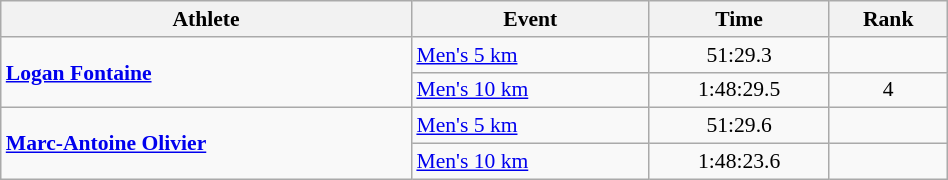<table class="wikitable" style="text-align:center; font-size:90%; width:50%;">
<tr>
<th>Athlete</th>
<th>Event</th>
<th>Time</th>
<th>Rank</th>
</tr>
<tr>
<td align=left rowspan=2><strong><a href='#'>Logan Fontaine</a></strong></td>
<td align=left><a href='#'>Men's 5 km</a></td>
<td>51:29.3</td>
<td></td>
</tr>
<tr>
<td align=left><a href='#'>Men's 10 km</a></td>
<td>1:48:29.5</td>
<td>4</td>
</tr>
<tr>
<td align=left rowspan=2><strong><a href='#'>Marc-Antoine Olivier</a></strong></td>
<td align=left><a href='#'>Men's 5 km</a></td>
<td>51:29.6</td>
<td></td>
</tr>
<tr>
<td align=left><a href='#'>Men's 10 km</a></td>
<td>1:48:23.6</td>
<td></td>
</tr>
</table>
